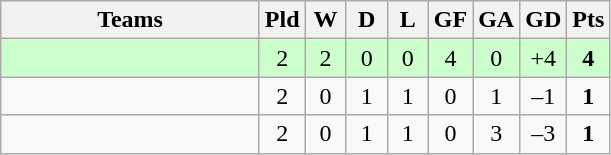<table class="wikitable" style="text-align: center;">
<tr>
<th width=165>Teams</th>
<th width=20>Pld</th>
<th width=20>W</th>
<th width=20>D</th>
<th width=20>L</th>
<th width=20>GF</th>
<th width=20>GA</th>
<th width=20>GD</th>
<th width=20>Pts</th>
</tr>
<tr align=center style="background:#ccffcc;">
<td style="text-align:left;"></td>
<td>2</td>
<td>2</td>
<td>0</td>
<td>0</td>
<td>4</td>
<td>0</td>
<td>+4</td>
<td><strong>4</strong></td>
</tr>
<tr align=center>
<td style="text-align:left;"></td>
<td>2</td>
<td>0</td>
<td>1</td>
<td>1</td>
<td>0</td>
<td>1</td>
<td>–1</td>
<td><strong>1</strong></td>
</tr>
<tr align=center>
<td style="text-align:left;"></td>
<td>2</td>
<td>0</td>
<td>1</td>
<td>1</td>
<td>0</td>
<td>3</td>
<td>–3</td>
<td><strong>1</strong></td>
</tr>
</table>
